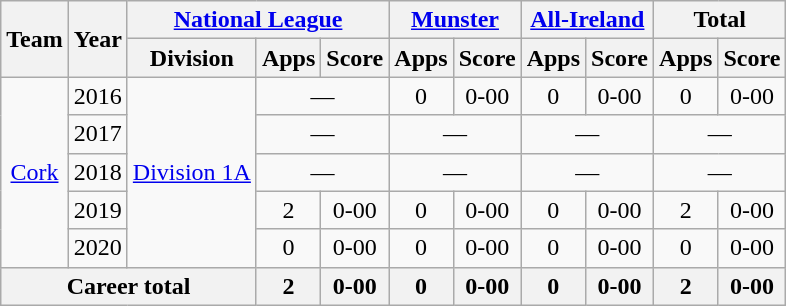<table class="wikitable" style="text-align:center">
<tr>
<th rowspan="2">Team</th>
<th rowspan="2">Year</th>
<th colspan="3"><a href='#'>National League</a></th>
<th colspan="2"><a href='#'>Munster</a></th>
<th colspan="2"><a href='#'>All-Ireland</a></th>
<th colspan="2">Total</th>
</tr>
<tr>
<th>Division</th>
<th>Apps</th>
<th>Score</th>
<th>Apps</th>
<th>Score</th>
<th>Apps</th>
<th>Score</th>
<th>Apps</th>
<th>Score</th>
</tr>
<tr>
<td rowspan="5"><a href='#'>Cork</a></td>
<td>2016</td>
<td rowspan="5"><a href='#'>Division 1A</a></td>
<td colspan=2>—</td>
<td>0</td>
<td>0-00</td>
<td>0</td>
<td>0-00</td>
<td>0</td>
<td>0-00</td>
</tr>
<tr>
<td>2017</td>
<td colspan=2>—</td>
<td colspan=2>—</td>
<td colspan=2>—</td>
<td colspan=2>—</td>
</tr>
<tr>
<td>2018</td>
<td colspan=2>—</td>
<td colspan=2>—</td>
<td colspan=2>—</td>
<td colspan=2>—</td>
</tr>
<tr>
<td>2019</td>
<td>2</td>
<td>0-00</td>
<td>0</td>
<td>0-00</td>
<td>0</td>
<td>0-00</td>
<td>2</td>
<td>0-00</td>
</tr>
<tr>
<td>2020</td>
<td>0</td>
<td>0-00</td>
<td>0</td>
<td>0-00</td>
<td>0</td>
<td>0-00</td>
<td>0</td>
<td>0-00</td>
</tr>
<tr>
<th colspan="3">Career total</th>
<th>2</th>
<th>0-00</th>
<th>0</th>
<th>0-00</th>
<th>0</th>
<th>0-00</th>
<th>2</th>
<th>0-00</th>
</tr>
</table>
